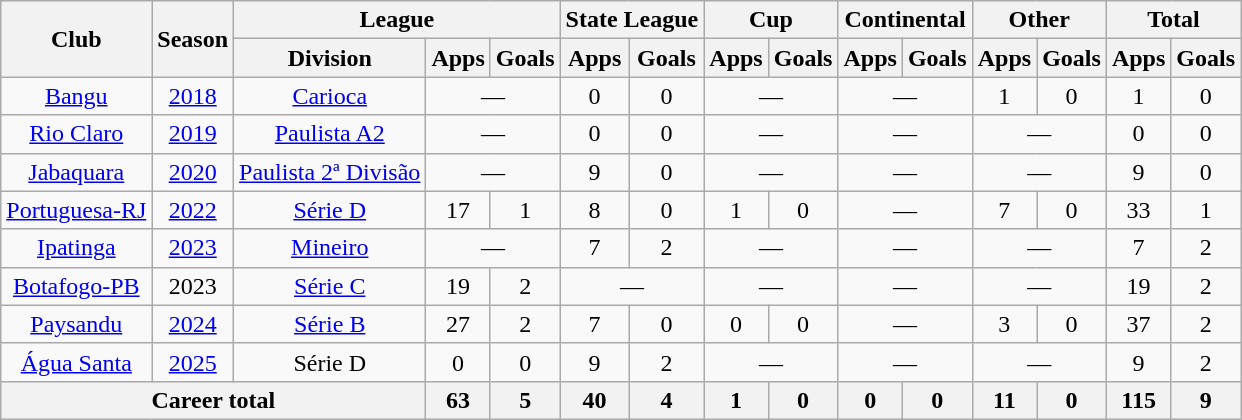<table class="wikitable" style="text-align: center">
<tr>
<th rowspan="2">Club</th>
<th rowspan="2">Season</th>
<th colspan="3">League</th>
<th colspan="2">State League</th>
<th colspan="2">Cup</th>
<th colspan="2">Continental</th>
<th colspan="2">Other</th>
<th colspan="2">Total</th>
</tr>
<tr>
<th>Division</th>
<th>Apps</th>
<th>Goals</th>
<th>Apps</th>
<th>Goals</th>
<th>Apps</th>
<th>Goals</th>
<th>Apps</th>
<th>Goals</th>
<th>Apps</th>
<th>Goals</th>
<th>Apps</th>
<th>Goals</th>
</tr>
<tr>
<td><a href='#'>Bangu</a></td>
<td><a href='#'>2018</a></td>
<td><a href='#'>Carioca</a></td>
<td colspan="2">—</td>
<td>0</td>
<td>0</td>
<td colspan="2">—</td>
<td colspan="2">—</td>
<td>1</td>
<td>0</td>
<td>1</td>
<td>0</td>
</tr>
<tr>
<td><a href='#'>Rio Claro</a></td>
<td><a href='#'>2019</a></td>
<td><a href='#'>Paulista A2</a></td>
<td colspan="2">—</td>
<td>0</td>
<td>0</td>
<td colspan="2">—</td>
<td colspan="2">—</td>
<td colspan="2">—</td>
<td>0</td>
<td>0</td>
</tr>
<tr>
<td><a href='#'>Jabaquara</a></td>
<td><a href='#'>2020</a></td>
<td><a href='#'>Paulista 2ª Divisão</a></td>
<td colspan="2">—</td>
<td>9</td>
<td>0</td>
<td colspan="2">—</td>
<td colspan="2">—</td>
<td colspan="2">—</td>
<td>9</td>
<td>0</td>
</tr>
<tr>
<td><a href='#'>Portuguesa-RJ</a></td>
<td><a href='#'>2022</a></td>
<td><a href='#'>Série D</a></td>
<td>17</td>
<td>1</td>
<td>8</td>
<td>0</td>
<td>1</td>
<td>0</td>
<td colspan="2">—</td>
<td>7</td>
<td>0</td>
<td>33</td>
<td>1</td>
</tr>
<tr>
<td><a href='#'>Ipatinga</a></td>
<td><a href='#'>2023</a></td>
<td><a href='#'>Mineiro</a></td>
<td colspan="2">—</td>
<td>7</td>
<td>2</td>
<td colspan="2">—</td>
<td colspan="2">—</td>
<td colspan="2">—</td>
<td>7</td>
<td>2</td>
</tr>
<tr>
<td><a href='#'>Botafogo-PB</a></td>
<td>2023</td>
<td><a href='#'>Série C</a></td>
<td>19</td>
<td>2</td>
<td colspan="2">—</td>
<td colspan="2">—</td>
<td colspan="2">—</td>
<td colspan="2">—</td>
<td>19</td>
<td>2</td>
</tr>
<tr>
<td><a href='#'>Paysandu</a></td>
<td><a href='#'>2024</a></td>
<td><a href='#'>Série B</a></td>
<td>27</td>
<td>2</td>
<td>7</td>
<td>0</td>
<td>0</td>
<td>0</td>
<td colspan="2">—</td>
<td>3</td>
<td>0</td>
<td>37</td>
<td>2</td>
</tr>
<tr>
<td><a href='#'>Água Santa</a></td>
<td><a href='#'>2025</a></td>
<td>Série D</td>
<td>0</td>
<td>0</td>
<td>9</td>
<td>2</td>
<td colspan="2">—</td>
<td colspan="2">—</td>
<td colspan="2">—</td>
<td>9</td>
<td>2</td>
</tr>
<tr>
<th colspan="3"><strong>Career total</strong></th>
<th>63</th>
<th>5</th>
<th>40</th>
<th>4</th>
<th>1</th>
<th>0</th>
<th>0</th>
<th>0</th>
<th>11</th>
<th>0</th>
<th>115</th>
<th>9</th>
</tr>
</table>
